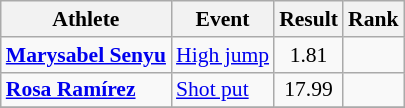<table class=wikitable style=font-size:90%;text-align:center>
<tr>
<th>Athlete</th>
<th>Event</th>
<th>Result</th>
<th>Rank</th>
</tr>
<tr>
<td align=left><strong><a href='#'>Marysabel Senyu</a></strong></td>
<td align=left><a href='#'>High jump</a></td>
<td>1.81</td>
<td></td>
</tr>
<tr>
<td align=left><strong><a href='#'>Rosa Ramírez</a></strong></td>
<td align=left><a href='#'>Shot put</a></td>
<td>17.99</td>
<td></td>
</tr>
<tr>
</tr>
</table>
